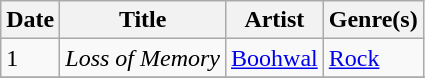<table class="wikitable" style="text-align: left;">
<tr>
<th>Date</th>
<th>Title</th>
<th>Artist</th>
<th>Genre(s)</th>
</tr>
<tr>
<td>1</td>
<td><em>Loss of Memory</em></td>
<td><a href='#'>Boohwal</a></td>
<td><a href='#'>Rock</a></td>
</tr>
<tr>
</tr>
</table>
